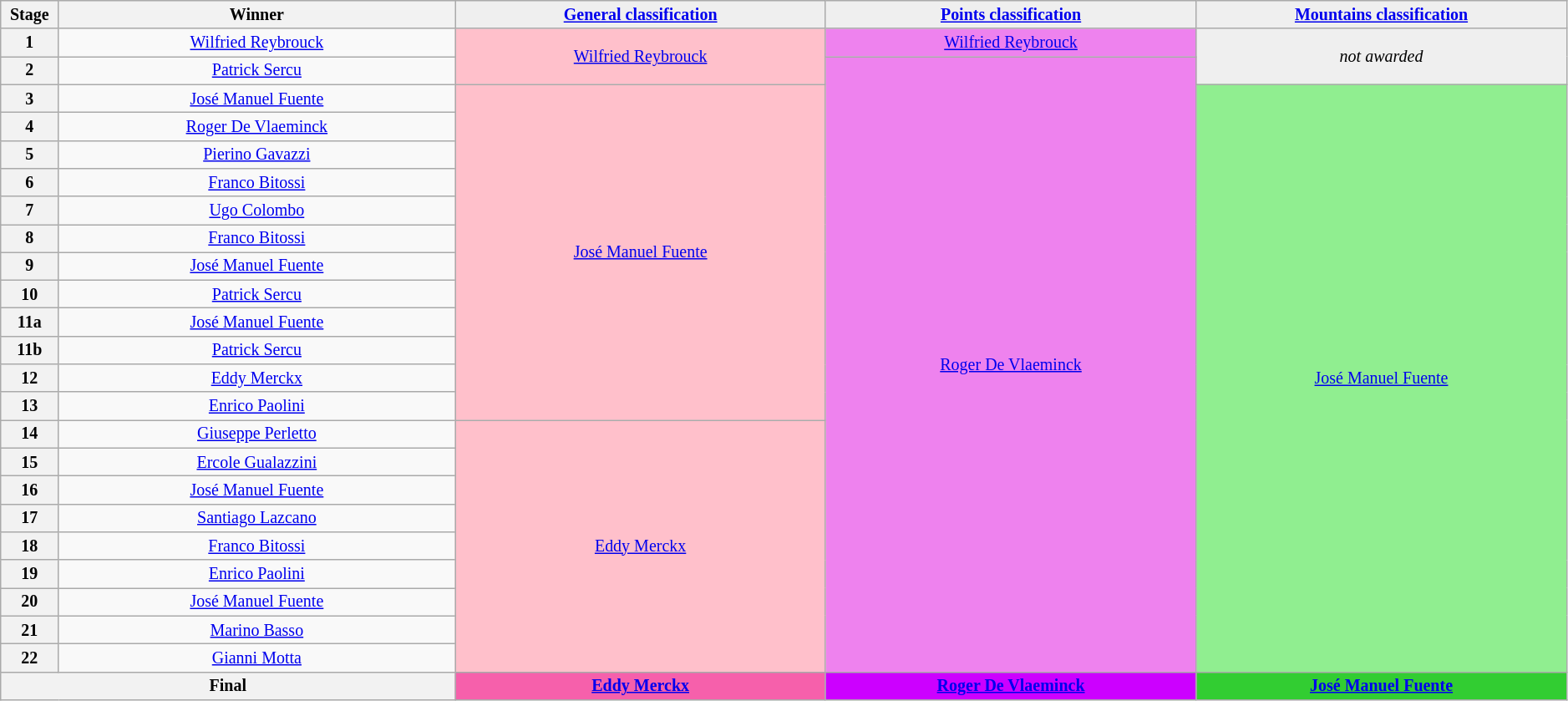<table class="wikitable" style="text-align: center; font-size:smaller;">
<tr style="background:#efefef;">
<th style="width:1%;">Stage</th>
<th style="width:15%;">Winner</th>
<th style="background:#efefef; width:14%;"><a href='#'>General classification</a><br></th>
<th style="background:#efefef; width:14%;"><a href='#'>Points classification</a><br></th>
<th style="background:#efefef; width:14%;"><a href='#'>Mountains classification</a><br></th>
</tr>
<tr>
<th>1</th>
<td><a href='#'>Wilfried Reybrouck</a></td>
<td style="background:pink;" rowspan="2"><a href='#'>Wilfried Reybrouck</a></td>
<td style="background:violet;" rowspan="1"><a href='#'>Wilfried Reybrouck</a></td>
<td style="background:#EFEFEF;" rowspan="2"><em>not awarded</em></td>
</tr>
<tr>
<th>2</th>
<td><a href='#'>Patrick Sercu</a></td>
<td style="background:violet;" rowspan="22"><a href='#'>Roger De Vlaeminck</a></td>
</tr>
<tr>
<th>3</th>
<td><a href='#'>José Manuel Fuente</a></td>
<td style="background:pink;" rowspan="12"><a href='#'>José Manuel Fuente</a></td>
<td style="background:lightgreen;" rowspan="21"><a href='#'>José Manuel Fuente</a></td>
</tr>
<tr>
<th>4</th>
<td><a href='#'>Roger De Vlaeminck</a></td>
</tr>
<tr>
<th>5</th>
<td><a href='#'>Pierino Gavazzi</a></td>
</tr>
<tr>
<th>6</th>
<td><a href='#'>Franco Bitossi</a></td>
</tr>
<tr>
<th>7</th>
<td><a href='#'>Ugo Colombo</a></td>
</tr>
<tr>
<th>8</th>
<td><a href='#'>Franco Bitossi</a></td>
</tr>
<tr>
<th>9</th>
<td><a href='#'>José Manuel Fuente</a></td>
</tr>
<tr>
<th>10</th>
<td><a href='#'>Patrick Sercu</a></td>
</tr>
<tr>
<th>11a</th>
<td><a href='#'>José Manuel Fuente</a></td>
</tr>
<tr>
<th>11b</th>
<td><a href='#'>Patrick Sercu</a></td>
</tr>
<tr>
<th>12</th>
<td><a href='#'>Eddy Merckx</a></td>
</tr>
<tr>
<th>13</th>
<td><a href='#'>Enrico Paolini</a></td>
</tr>
<tr>
<th>14</th>
<td><a href='#'>Giuseppe Perletto</a></td>
<td style="background:pink;" rowspan="9"><a href='#'>Eddy Merckx</a></td>
</tr>
<tr>
<th>15</th>
<td><a href='#'>Ercole Gualazzini</a></td>
</tr>
<tr>
<th>16</th>
<td><a href='#'>José Manuel Fuente</a></td>
</tr>
<tr>
<th>17</th>
<td><a href='#'>Santiago Lazcano</a></td>
</tr>
<tr>
<th>18</th>
<td><a href='#'>Franco Bitossi</a></td>
</tr>
<tr>
<th>19</th>
<td><a href='#'>Enrico Paolini</a></td>
</tr>
<tr>
<th>20</th>
<td><a href='#'>José Manuel Fuente</a></td>
</tr>
<tr>
<th>21</th>
<td><a href='#'>Marino Basso</a></td>
</tr>
<tr>
<th>22</th>
<td><a href='#'>Gianni Motta</a></td>
</tr>
<tr>
<th colspan=2><strong>Final</strong></th>
<th style="background:#F660AB;"><strong><a href='#'>Eddy Merckx</a></strong></th>
<th style="background:#c0f;"><strong><a href='#'>Roger De Vlaeminck</a></strong></th>
<th style="background:#32CD32;"><strong><a href='#'>José Manuel Fuente</a></strong></th>
</tr>
</table>
